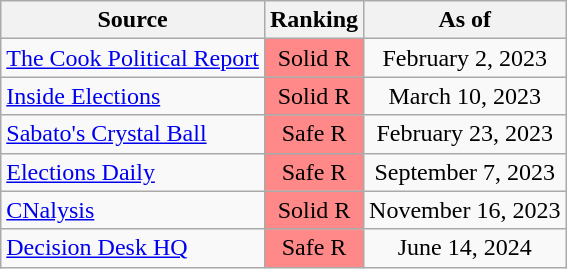<table class="wikitable" style="text-align:center">
<tr>
<th>Source</th>
<th>Ranking</th>
<th>As of</th>
</tr>
<tr>
<td align=left><a href='#'>The Cook Political Report</a></td>
<td style="color:black;background:#f88" data-sort-value=5>Solid R</td>
<td>February 2, 2023</td>
</tr>
<tr>
<td align=left><a href='#'>Inside Elections</a></td>
<td style="color:black;background:#f88" data-sort-value=5>Solid R</td>
<td>March 10, 2023</td>
</tr>
<tr>
<td align=left><a href='#'>Sabato's Crystal Ball</a></td>
<td style="color:black;background:#f88" data-sort-value=4>Safe R</td>
<td>February 23, 2023</td>
</tr>
<tr>
<td align=left><a href='#'>Elections Daily</a></td>
<td style="color:black;background:#f88" data-sort-value=4>Safe R</td>
<td>September 7, 2023</td>
</tr>
<tr>
<td align=left><a href='#'>CNalysis</a></td>
<td style="color:black;background:#f88" data-sort-value=5>Solid R</td>
<td>November 16, 2023</td>
</tr>
<tr>
<td align=left><a href='#'>Decision Desk HQ</a></td>
<td style="color:black;background:#f88" data-sort-value=4>Safe R</td>
<td>June 14, 2024</td>
</tr>
</table>
